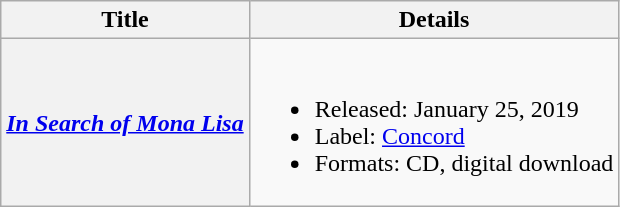<table class="wikitable plainrowheaders">
<tr>
<th scope="col">Title</th>
<th scope="col">Details</th>
</tr>
<tr>
<th scope="row"><em><a href='#'>In Search of Mona Lisa</a></em></th>
<td><br><ul><li>Released: January 25, 2019</li><li>Label: <a href='#'>Concord</a></li><li>Formats: CD, digital download</li></ul></td>
</tr>
</table>
